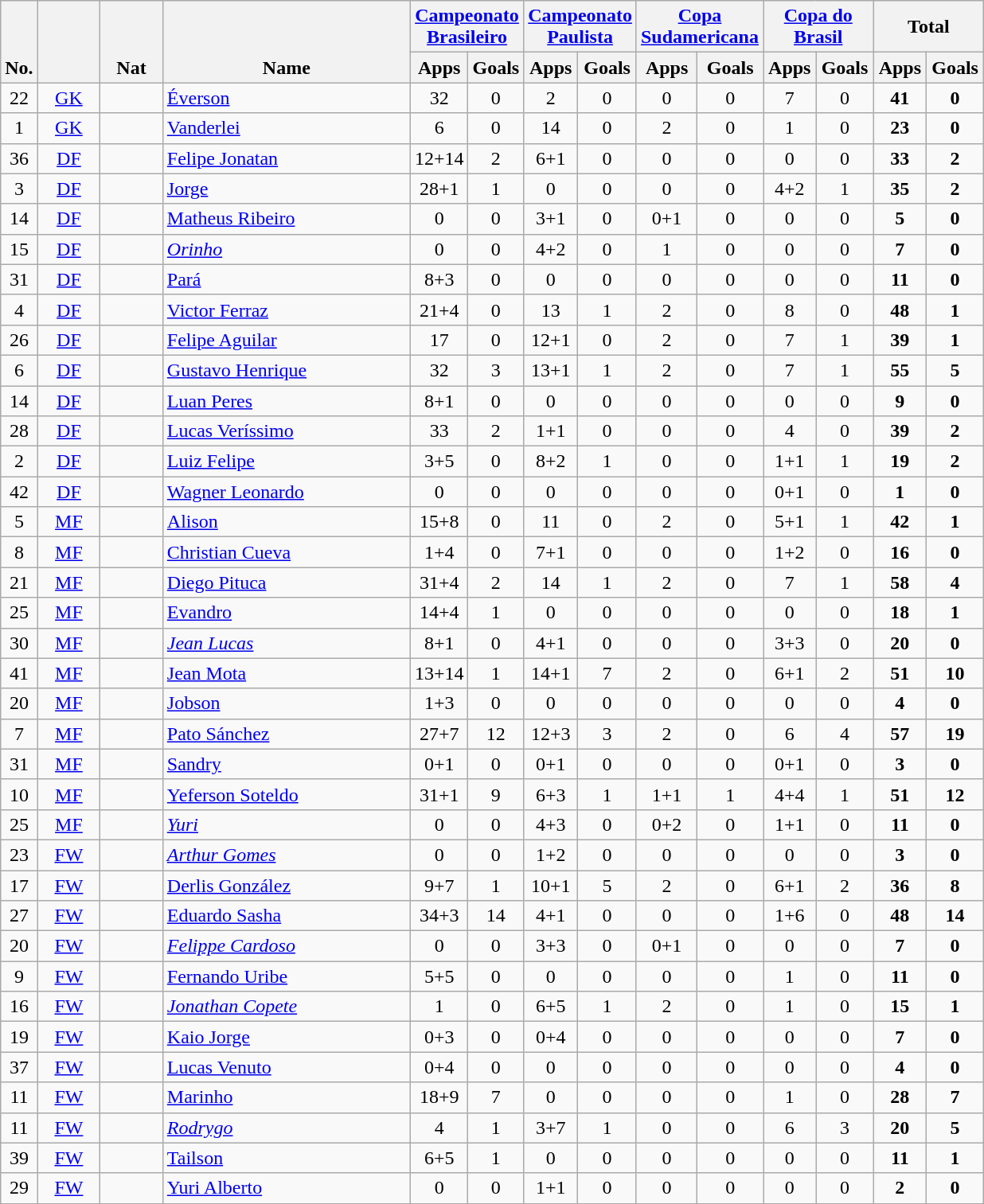<table class="wikitable sortable" style="text-align:center">
<tr>
<th rowspan="2" width="20" valign="bottom">No.</th>
<th rowspan="2" width="45" valign="bottom"></th>
<th rowspan="2" width="45" valign="bottom">Nat</th>
<th rowspan="2" width="200" valign="bottom">Name</th>
<th colspan="2" width="85"><a href='#'>Campeonato Brasileiro</a></th>
<th colspan="2" width="85"><a href='#'>Campeonato Paulista</a></th>
<th colspan="2" width="85"><a href='#'>Copa Sudamericana</a></th>
<th colspan="2" width="85"><a href='#'>Copa do Brasil</a></th>
<th colspan="2" width="85">Total</th>
</tr>
<tr>
<th>Apps</th>
<th>Goals</th>
<th>Apps</th>
<th>Goals</th>
<th>Apps</th>
<th>Goals</th>
<th>Apps</th>
<th>Goals</th>
<th>Apps</th>
<th>Goals</th>
</tr>
<tr>
<td>22</td>
<td><a href='#'>GK</a></td>
<td></td>
<td align=left><a href='#'>Éverson</a></td>
<td>32</td>
<td>0</td>
<td>2</td>
<td>0</td>
<td>0</td>
<td>0</td>
<td>7</td>
<td>0</td>
<td><strong>41</strong></td>
<td><strong>0</strong></td>
</tr>
<tr>
<td>1</td>
<td><a href='#'>GK</a></td>
<td></td>
<td align=left><a href='#'>Vanderlei</a></td>
<td>6</td>
<td>0</td>
<td>14</td>
<td>0</td>
<td>2</td>
<td>0</td>
<td>1</td>
<td>0</td>
<td><strong>23</strong></td>
<td><strong>0</strong></td>
</tr>
<tr>
<td>36</td>
<td><a href='#'>DF</a></td>
<td></td>
<td align=left><a href='#'>Felipe Jonatan</a></td>
<td>12+14</td>
<td>2</td>
<td>6+1</td>
<td>0</td>
<td>0</td>
<td>0</td>
<td>0</td>
<td>0</td>
<td><strong>33</strong></td>
<td><strong>2</strong></td>
</tr>
<tr>
<td>3</td>
<td><a href='#'>DF</a></td>
<td></td>
<td align=left><a href='#'>Jorge</a></td>
<td>28+1</td>
<td>1</td>
<td>0</td>
<td>0</td>
<td>0</td>
<td>0</td>
<td>4+2</td>
<td>1</td>
<td><strong>35</strong></td>
<td><strong>2</strong></td>
</tr>
<tr>
<td>14</td>
<td><a href='#'>DF</a></td>
<td></td>
<td align=left><a href='#'>Matheus Ribeiro</a></td>
<td>0</td>
<td>0</td>
<td>3+1</td>
<td>0</td>
<td>0+1</td>
<td>0</td>
<td>0</td>
<td>0</td>
<td><strong>5</strong></td>
<td><strong>0</strong></td>
</tr>
<tr>
<td>15</td>
<td><a href='#'>DF</a></td>
<td></td>
<td align=left><em><a href='#'>Orinho</a></em></td>
<td>0</td>
<td>0</td>
<td>4+2</td>
<td>0</td>
<td>1</td>
<td>0</td>
<td>0</td>
<td>0</td>
<td><strong>7</strong></td>
<td><strong>0</strong></td>
</tr>
<tr>
<td>31</td>
<td><a href='#'>DF</a></td>
<td></td>
<td align=left><a href='#'>Pará</a></td>
<td>8+3</td>
<td>0</td>
<td>0</td>
<td>0</td>
<td>0</td>
<td>0</td>
<td>0</td>
<td>0</td>
<td><strong>11</strong></td>
<td><strong>0</strong></td>
</tr>
<tr>
<td>4</td>
<td><a href='#'>DF</a></td>
<td></td>
<td align=left><a href='#'>Victor Ferraz</a></td>
<td>21+4</td>
<td>0</td>
<td>13</td>
<td>1</td>
<td>2</td>
<td>0</td>
<td>8</td>
<td>0</td>
<td><strong>48</strong></td>
<td><strong>1</strong></td>
</tr>
<tr>
<td>26</td>
<td><a href='#'>DF</a></td>
<td></td>
<td align=left><a href='#'>Felipe Aguilar</a></td>
<td>17</td>
<td>0</td>
<td>12+1</td>
<td>0</td>
<td>2</td>
<td>0</td>
<td>7</td>
<td>1</td>
<td><strong>39</strong></td>
<td><strong>1</strong></td>
</tr>
<tr>
<td>6</td>
<td><a href='#'>DF</a></td>
<td></td>
<td align=left><a href='#'>Gustavo Henrique</a></td>
<td>32</td>
<td>3</td>
<td>13+1</td>
<td>1</td>
<td>2</td>
<td>0</td>
<td>7</td>
<td>1</td>
<td><strong>55</strong></td>
<td><strong>5</strong></td>
</tr>
<tr>
<td>14</td>
<td><a href='#'>DF</a></td>
<td></td>
<td align=left><a href='#'>Luan Peres</a></td>
<td>8+1</td>
<td>0</td>
<td>0</td>
<td>0</td>
<td>0</td>
<td>0</td>
<td>0</td>
<td>0</td>
<td><strong>9</strong></td>
<td><strong>0</strong></td>
</tr>
<tr>
<td>28</td>
<td><a href='#'>DF</a></td>
<td></td>
<td align=left><a href='#'>Lucas Veríssimo</a></td>
<td>33</td>
<td>2</td>
<td>1+1</td>
<td>0</td>
<td>0</td>
<td>0</td>
<td>4</td>
<td>0</td>
<td><strong>39</strong></td>
<td><strong>2</strong></td>
</tr>
<tr>
<td>2</td>
<td><a href='#'>DF</a></td>
<td></td>
<td align=left><a href='#'>Luiz Felipe</a></td>
<td>3+5</td>
<td>0</td>
<td>8+2</td>
<td>1</td>
<td>0</td>
<td>0</td>
<td>1+1</td>
<td>1</td>
<td><strong>19</strong></td>
<td><strong>2</strong></td>
</tr>
<tr>
<td>42</td>
<td><a href='#'>DF</a></td>
<td></td>
<td align=left><a href='#'>Wagner Leonardo</a></td>
<td>0</td>
<td>0</td>
<td>0</td>
<td>0</td>
<td>0</td>
<td>0</td>
<td>0+1</td>
<td>0</td>
<td><strong>1</strong></td>
<td><strong>0</strong></td>
</tr>
<tr>
<td>5</td>
<td><a href='#'>MF</a></td>
<td></td>
<td align=left><a href='#'>Alison</a></td>
<td>15+8</td>
<td>0</td>
<td>11</td>
<td>0</td>
<td>2</td>
<td>0</td>
<td>5+1</td>
<td>1</td>
<td><strong>42</strong></td>
<td><strong>1</strong></td>
</tr>
<tr>
<td>8</td>
<td><a href='#'>MF</a></td>
<td></td>
<td align=left><a href='#'>Christian Cueva</a></td>
<td>1+4</td>
<td>0</td>
<td>7+1</td>
<td>0</td>
<td>0</td>
<td>0</td>
<td>1+2</td>
<td>0</td>
<td><strong>16</strong></td>
<td><strong>0</strong></td>
</tr>
<tr>
<td>21</td>
<td><a href='#'>MF</a></td>
<td></td>
<td align=left><a href='#'>Diego Pituca</a></td>
<td>31+4</td>
<td>2</td>
<td>14</td>
<td>1</td>
<td>2</td>
<td>0</td>
<td>7</td>
<td>1</td>
<td><strong>58</strong></td>
<td><strong>4</strong></td>
</tr>
<tr>
<td>25</td>
<td><a href='#'>MF</a></td>
<td></td>
<td align=left><a href='#'>Evandro</a></td>
<td>14+4</td>
<td>1</td>
<td>0</td>
<td>0</td>
<td>0</td>
<td>0</td>
<td>0</td>
<td>0</td>
<td><strong>18</strong></td>
<td><strong>1</strong></td>
</tr>
<tr>
<td>30</td>
<td><a href='#'>MF</a></td>
<td></td>
<td align=left><em><a href='#'>Jean Lucas</a></em></td>
<td>8+1</td>
<td>0</td>
<td>4+1</td>
<td>0</td>
<td>0</td>
<td>0</td>
<td>3+3</td>
<td>0</td>
<td><strong>20</strong></td>
<td><strong>0</strong></td>
</tr>
<tr>
<td>41</td>
<td><a href='#'>MF</a></td>
<td></td>
<td align=left><a href='#'>Jean Mota</a></td>
<td>13+14</td>
<td>1</td>
<td>14+1</td>
<td>7</td>
<td>2</td>
<td>0</td>
<td>6+1</td>
<td>2</td>
<td><strong>51</strong></td>
<td><strong>10</strong></td>
</tr>
<tr>
<td>20</td>
<td><a href='#'>MF</a></td>
<td></td>
<td align=left><a href='#'>Jobson</a></td>
<td>1+3</td>
<td>0</td>
<td>0</td>
<td>0</td>
<td>0</td>
<td>0</td>
<td>0</td>
<td>0</td>
<td><strong>4</strong></td>
<td><strong>0</strong></td>
</tr>
<tr>
<td>7</td>
<td><a href='#'>MF</a></td>
<td></td>
<td align=left><a href='#'>Pato Sánchez</a></td>
<td>27+7</td>
<td>12</td>
<td>12+3</td>
<td>3</td>
<td>2</td>
<td>0</td>
<td>6</td>
<td>4</td>
<td><strong>57</strong></td>
<td><strong>19</strong></td>
</tr>
<tr>
<td>31</td>
<td><a href='#'>MF</a></td>
<td></td>
<td align=left><a href='#'>Sandry</a></td>
<td>0+1</td>
<td>0</td>
<td>0+1</td>
<td>0</td>
<td>0</td>
<td>0</td>
<td>0+1</td>
<td>0</td>
<td><strong>3</strong></td>
<td><strong>0</strong></td>
</tr>
<tr>
<td>10</td>
<td><a href='#'>MF</a></td>
<td></td>
<td align=left><a href='#'>Yeferson Soteldo</a></td>
<td>31+1</td>
<td>9</td>
<td>6+3</td>
<td>1</td>
<td>1+1</td>
<td>1</td>
<td>4+4</td>
<td>1</td>
<td><strong>51</strong></td>
<td><strong>12</strong></td>
</tr>
<tr>
<td>25</td>
<td><a href='#'>MF</a></td>
<td></td>
<td align=left><em><a href='#'>Yuri</a></em></td>
<td>0</td>
<td>0</td>
<td>4+3</td>
<td>0</td>
<td>0+2</td>
<td>0</td>
<td>1+1</td>
<td>0</td>
<td><strong>11</strong></td>
<td><strong>0</strong></td>
</tr>
<tr>
<td>23</td>
<td><a href='#'>FW</a></td>
<td></td>
<td align=left><em><a href='#'>Arthur Gomes</a></em></td>
<td>0</td>
<td>0</td>
<td>1+2</td>
<td>0</td>
<td>0</td>
<td>0</td>
<td>0</td>
<td>0</td>
<td><strong>3</strong></td>
<td><strong>0</strong></td>
</tr>
<tr>
<td>17</td>
<td><a href='#'>FW</a></td>
<td></td>
<td align=left><a href='#'>Derlis González</a></td>
<td>9+7</td>
<td>1</td>
<td>10+1</td>
<td>5</td>
<td>2</td>
<td>0</td>
<td>6+1</td>
<td>2</td>
<td><strong>36</strong></td>
<td><strong>8</strong></td>
</tr>
<tr>
<td>27</td>
<td><a href='#'>FW</a></td>
<td></td>
<td align=left><a href='#'>Eduardo Sasha</a></td>
<td>34+3</td>
<td>14</td>
<td>4+1</td>
<td>0</td>
<td>0</td>
<td>0</td>
<td>1+6</td>
<td>0</td>
<td><strong>48</strong></td>
<td><strong>14</strong></td>
</tr>
<tr>
<td>20</td>
<td><a href='#'>FW</a></td>
<td></td>
<td align=left><em><a href='#'>Felippe Cardoso</a></em></td>
<td>0</td>
<td>0</td>
<td>3+3</td>
<td>0</td>
<td>0+1</td>
<td>0</td>
<td>0</td>
<td>0</td>
<td><strong>7</strong></td>
<td><strong>0</strong></td>
</tr>
<tr>
<td>9</td>
<td><a href='#'>FW</a></td>
<td></td>
<td align=left><a href='#'>Fernando Uribe</a></td>
<td>5+5</td>
<td>0</td>
<td>0</td>
<td>0</td>
<td>0</td>
<td>0</td>
<td>1</td>
<td>0</td>
<td><strong>11</strong></td>
<td><strong>0</strong></td>
</tr>
<tr>
<td>16</td>
<td><a href='#'>FW</a></td>
<td></td>
<td align=left><em><a href='#'>Jonathan Copete</a></em></td>
<td>1</td>
<td>0</td>
<td>6+5</td>
<td>1</td>
<td>2</td>
<td>0</td>
<td>1</td>
<td>0</td>
<td><strong>15</strong></td>
<td><strong>1</strong></td>
</tr>
<tr>
<td>19</td>
<td><a href='#'>FW</a></td>
<td></td>
<td align=left><a href='#'>Kaio Jorge</a></td>
<td>0+3</td>
<td>0</td>
<td>0+4</td>
<td>0</td>
<td>0</td>
<td>0</td>
<td>0</td>
<td>0</td>
<td><strong>7</strong></td>
<td><strong>0</strong></td>
</tr>
<tr>
<td>37</td>
<td><a href='#'>FW</a></td>
<td></td>
<td align=left><a href='#'>Lucas Venuto</a></td>
<td>0+4</td>
<td>0</td>
<td>0</td>
<td>0</td>
<td>0</td>
<td>0</td>
<td>0</td>
<td>0</td>
<td><strong>4</strong></td>
<td><strong>0</strong></td>
</tr>
<tr>
<td>11</td>
<td><a href='#'>FW</a></td>
<td></td>
<td align=left><a href='#'>Marinho</a></td>
<td>18+9</td>
<td>7</td>
<td>0</td>
<td>0</td>
<td>0</td>
<td>0</td>
<td>1</td>
<td>0</td>
<td><strong>28</strong></td>
<td><strong>7</strong></td>
</tr>
<tr>
<td>11</td>
<td><a href='#'>FW</a></td>
<td></td>
<td align=left><em><a href='#'>Rodrygo</a></em></td>
<td>4</td>
<td>1</td>
<td>3+7</td>
<td>1</td>
<td>0</td>
<td>0</td>
<td>6</td>
<td>3</td>
<td><strong>20</strong></td>
<td><strong>5</strong></td>
</tr>
<tr>
<td>39</td>
<td><a href='#'>FW</a></td>
<td></td>
<td align=left><a href='#'>Tailson</a></td>
<td>6+5</td>
<td>1</td>
<td>0</td>
<td>0</td>
<td>0</td>
<td>0</td>
<td>0</td>
<td>0</td>
<td><strong>11</strong></td>
<td><strong>1</strong></td>
</tr>
<tr>
<td>29</td>
<td><a href='#'>FW</a></td>
<td></td>
<td align=left><a href='#'>Yuri Alberto</a></td>
<td>0</td>
<td>0</td>
<td>1+1</td>
<td>0</td>
<td>0</td>
<td>0</td>
<td>0</td>
<td>0</td>
<td><strong>2</strong></td>
<td><strong>0</strong></td>
</tr>
<tr>
</tr>
</table>
